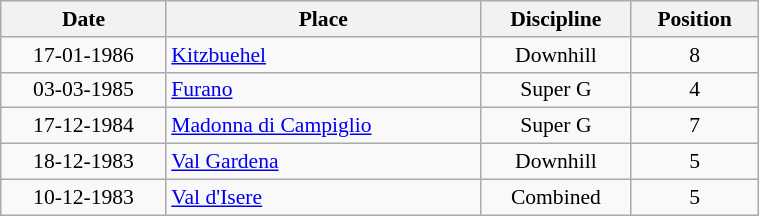<table class="wikitable" width=40% style="font-size:90%; text-align:center;">
<tr>
<th>Date</th>
<th>Place</th>
<th>Discipline</th>
<th>Position</th>
</tr>
<tr>
<td>17-01-1986</td>
<td align=left> <a href='#'>Kitzbuehel</a></td>
<td>Downhill</td>
<td>8</td>
</tr>
<tr>
<td>03-03-1985</td>
<td align=left> <a href='#'>Furano</a></td>
<td>Super G</td>
<td>4</td>
</tr>
<tr>
<td>17-12-1984</td>
<td align=left> <a href='#'>Madonna di Campiglio</a></td>
<td>Super G</td>
<td>7</td>
</tr>
<tr>
<td>18-12-1983</td>
<td align=left> <a href='#'>Val Gardena</a></td>
<td>Downhill</td>
<td>5</td>
</tr>
<tr>
<td>10-12-1983</td>
<td align=left> <a href='#'>Val d'Isere</a></td>
<td>Combined</td>
<td>5</td>
</tr>
</table>
